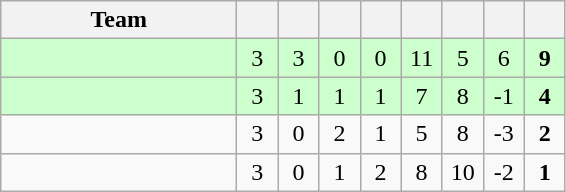<table class="wikitable" style="text-align:center;">
<tr>
<th width=150>Team</th>
<th width=20></th>
<th width=20></th>
<th width=20></th>
<th width=20></th>
<th width=20></th>
<th width=20></th>
<th width=20></th>
<th width=20></th>
</tr>
<tr bgcolor="#ccffcc">
<td align=left></td>
<td>3</td>
<td>3</td>
<td>0</td>
<td>0</td>
<td>11</td>
<td>5</td>
<td>6</td>
<td><strong>9</strong></td>
</tr>
<tr bgcolor="#ccffcc">
<td align=left></td>
<td>3</td>
<td>1</td>
<td>1</td>
<td>1</td>
<td>7</td>
<td>8</td>
<td>-1</td>
<td><strong>4</strong></td>
</tr>
<tr>
<td align=left></td>
<td>3</td>
<td>0</td>
<td>2</td>
<td>1</td>
<td>5</td>
<td>8</td>
<td>-3</td>
<td><strong>2</strong></td>
</tr>
<tr>
<td align=left></td>
<td>3</td>
<td>0</td>
<td>1</td>
<td>2</td>
<td>8</td>
<td>10</td>
<td>-2</td>
<td><strong>1</strong></td>
</tr>
</table>
